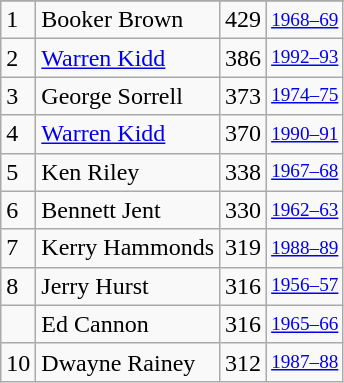<table class="wikitable">
<tr>
</tr>
<tr>
<td>1</td>
<td>Booker Brown</td>
<td>429</td>
<td style="font-size:80%;"><a href='#'>1968–69</a></td>
</tr>
<tr>
<td>2</td>
<td><a href='#'>Warren Kidd</a></td>
<td>386</td>
<td style="font-size:80%;"><a href='#'>1992–93</a></td>
</tr>
<tr>
<td>3</td>
<td>George Sorrell</td>
<td>373</td>
<td style="font-size:80%;"><a href='#'>1974–75</a></td>
</tr>
<tr>
<td>4</td>
<td><a href='#'>Warren Kidd</a></td>
<td>370</td>
<td style="font-size:80%;"><a href='#'>1990–91</a></td>
</tr>
<tr>
<td>5</td>
<td>Ken Riley</td>
<td>338</td>
<td style="font-size:80%;"><a href='#'>1967–68</a></td>
</tr>
<tr>
<td>6</td>
<td>Bennett Jent</td>
<td>330</td>
<td style="font-size:80%;"><a href='#'>1962–63</a></td>
</tr>
<tr>
<td>7</td>
<td>Kerry Hammonds</td>
<td>319</td>
<td style="font-size:80%;"><a href='#'>1988–89</a></td>
</tr>
<tr>
<td>8</td>
<td>Jerry Hurst</td>
<td>316</td>
<td style="font-size:80%;"><a href='#'>1956–57</a></td>
</tr>
<tr>
<td></td>
<td>Ed Cannon</td>
<td>316</td>
<td style="font-size:80%;"><a href='#'>1965–66</a></td>
</tr>
<tr>
<td>10</td>
<td>Dwayne Rainey</td>
<td>312</td>
<td style="font-size:80%;"><a href='#'>1987–88</a></td>
</tr>
</table>
